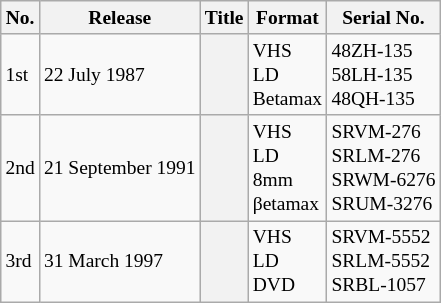<table class="wikitable sortable" style="font-size:small">
<tr>
<th>No.</th>
<th>Release</th>
<th>Title</th>
<th>Format</th>
<th>Serial No.</th>
</tr>
<tr>
<td>1st</td>
<td>22 July 1987</td>
<th></th>
<td>VHS<br>LD<br>Betamax</td>
<td>48ZH-135<br>58LH-135<br>48QH-135</td>
</tr>
<tr>
<td>2nd</td>
<td>21 September 1991</td>
<th></th>
<td>VHS<br>LD<br>8mm<br>βetamax</td>
<td>SRVM-276<br>SRLM-276<br>SRWM-6276<br>SRUM-3276</td>
</tr>
<tr>
<td>3rd</td>
<td>31 March 1997</td>
<th></th>
<td>VHS<br>LD<br>DVD</td>
<td>SRVM-5552<br>SRLM-5552<br>SRBL-1057</td>
</tr>
</table>
